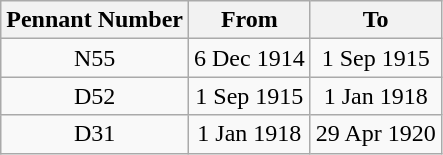<table class="wikitable" style="text-align:center">
<tr>
<th>Pennant Number</th>
<th>From</th>
<th>To</th>
</tr>
<tr>
<td>N55</td>
<td>6 Dec 1914</td>
<td>1 Sep 1915</td>
</tr>
<tr>
<td>D52</td>
<td>1 Sep 1915</td>
<td>1 Jan 1918</td>
</tr>
<tr>
<td>D31</td>
<td>1 Jan 1918</td>
<td>29 Apr 1920</td>
</tr>
</table>
